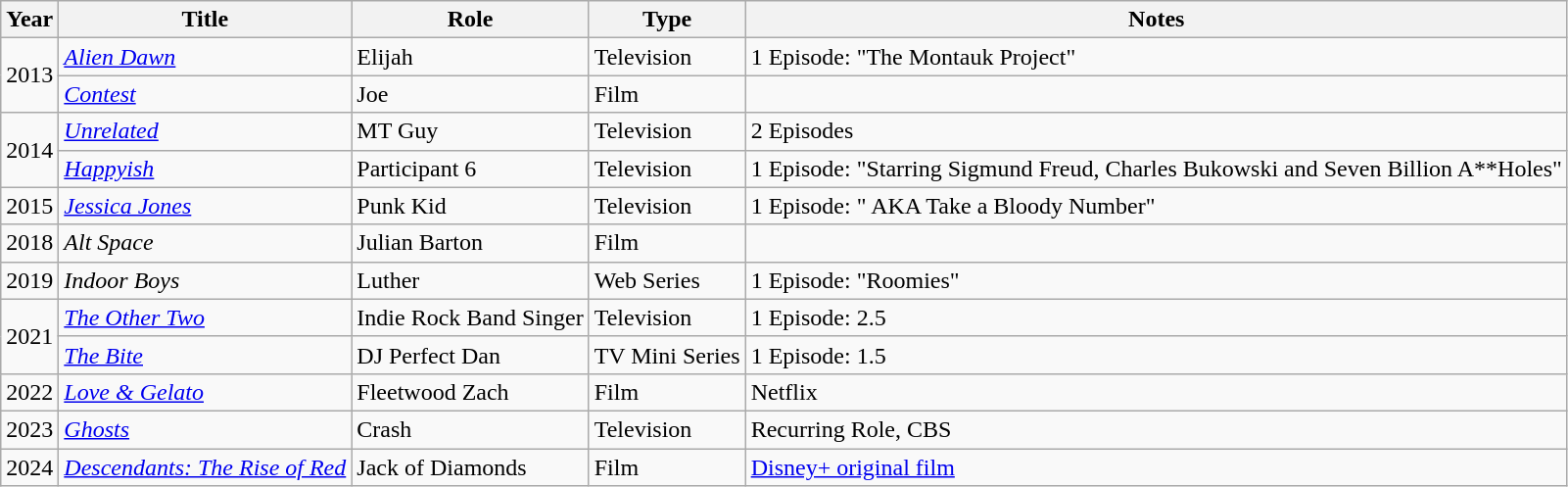<table class="wikitable">
<tr>
<th>Year</th>
<th>Title</th>
<th>Role</th>
<th>Type</th>
<th>Notes</th>
</tr>
<tr>
<td rowspan="2">2013</td>
<td><em><a href='#'>Alien Dawn</a></em></td>
<td>Elijah</td>
<td>Television</td>
<td>1 Episode: "The Montauk Project"</td>
</tr>
<tr>
<td><em><a href='#'>Contest</a></em></td>
<td>Joe</td>
<td>Film</td>
<td></td>
</tr>
<tr>
<td rowspan="2">2014</td>
<td><em><a href='#'>Unrelated</a></em></td>
<td>MT Guy</td>
<td>Television</td>
<td>2 Episodes</td>
</tr>
<tr>
<td><em><a href='#'>Happyish</a></em></td>
<td>Participant 6</td>
<td>Television</td>
<td>1 Episode: "Starring Sigmund Freud, Charles Bukowski and Seven Billion A**Holes"</td>
</tr>
<tr>
<td>2015</td>
<td><em><a href='#'>Jessica Jones</a></em></td>
<td>Punk Kid</td>
<td>Television</td>
<td>1 Episode: " AKA Take a Bloody Number"</td>
</tr>
<tr>
<td>2018</td>
<td><em>Alt Space</em></td>
<td>Julian Barton</td>
<td>Film</td>
<td></td>
</tr>
<tr>
<td>2019</td>
<td><em>Indoor Boys</em></td>
<td>Luther</td>
<td>Web Series</td>
<td>1 Episode: "Roomies"</td>
</tr>
<tr>
<td rowspan="2">2021</td>
<td><em><a href='#'>The Other Two</a></em></td>
<td>Indie Rock Band Singer</td>
<td>Television</td>
<td>1 Episode: 2.5</td>
</tr>
<tr>
<td><em><a href='#'>The Bite</a></em></td>
<td>DJ Perfect Dan</td>
<td>TV Mini Series</td>
<td>1 Episode: 1.5</td>
</tr>
<tr>
<td>2022</td>
<td><em><a href='#'>Love & Gelato</a></em></td>
<td>Fleetwood Zach</td>
<td>Film</td>
<td>Netflix</td>
</tr>
<tr>
<td>2023</td>
<td><em><a href='#'>Ghosts</a></em></td>
<td>Crash</td>
<td>Television</td>
<td>Recurring Role, CBS</td>
</tr>
<tr>
<td>2024</td>
<td><em><a href='#'>Descendants: The Rise of Red</a></em></td>
<td>Jack of Diamonds</td>
<td>Film</td>
<td><a href='#'>Disney+ original film</a></td>
</tr>
</table>
